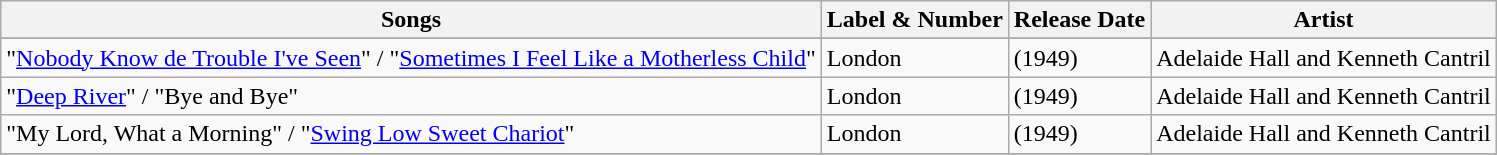<table class="wikitable sortable" border="1" |}>
<tr>
<th>Songs</th>
<th>Label & Number</th>
<th>Release Date</th>
<th>Artist</th>
</tr>
<tr>
</tr>
<tr>
<td>"<a href='#'>Nobody Know de Trouble I've Seen</a>" / "<a href='#'>Sometimes I Feel Like a Motherless Child</a>"</td>
<td>London</td>
<td>(1949)</td>
<td>Adelaide Hall and Kenneth Cantril</td>
</tr>
<tr>
<td>"<a href='#'>Deep River</a>" / "Bye and Bye"</td>
<td>London</td>
<td>(1949)</td>
<td>Adelaide Hall and Kenneth Cantril</td>
</tr>
<tr>
<td>"My Lord, What a Morning" / "<a href='#'>Swing Low Sweet Chariot</a>"</td>
<td>London</td>
<td>(1949)</td>
<td>Adelaide Hall and Kenneth Cantril</td>
</tr>
<tr>
</tr>
</table>
